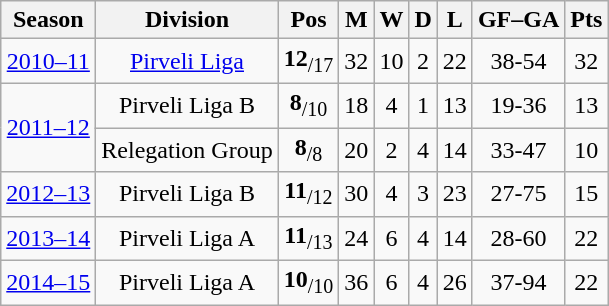<table class="wikitable" style="text-align: center">
<tr>
<th>Season</th>
<th>Division</th>
<th>Pos</th>
<th>M</th>
<th>W</th>
<th>D</th>
<th>L</th>
<th>GF–GA</th>
<th>Pts</th>
</tr>
<tr>
<td><a href='#'>2010–11</a></td>
<td><a href='#'>Pirveli Liga</a></td>
<td><strong>12</strong><sub>/17</sub></td>
<td>32</td>
<td>10</td>
<td>2</td>
<td>22</td>
<td>38-54</td>
<td>32</td>
</tr>
<tr>
<td rowspan="2"><a href='#'>2011–12</a></td>
<td>Pirveli Liga B</td>
<td><strong>8</strong><sub>/10</sub></td>
<td>18</td>
<td>4</td>
<td>1</td>
<td>13</td>
<td>19-36</td>
<td>13</td>
</tr>
<tr>
<td>Relegation Group</td>
<td><strong>8</strong><sub>/8</sub></td>
<td>20</td>
<td>2</td>
<td>4</td>
<td>14</td>
<td>33-47</td>
<td>10</td>
</tr>
<tr>
<td><a href='#'>2012–13</a></td>
<td>Pirveli Liga B</td>
<td><strong>11</strong><sub>/12</sub></td>
<td>30</td>
<td>4</td>
<td>3</td>
<td>23</td>
<td>27-75</td>
<td>15</td>
</tr>
<tr>
<td><a href='#'>2013–14</a></td>
<td>Pirveli Liga A</td>
<td><strong>11</strong><sub>/13</sub></td>
<td>24</td>
<td>6</td>
<td>4</td>
<td>14</td>
<td>28-60</td>
<td>22</td>
</tr>
<tr>
<td><a href='#'>2014–15</a></td>
<td>Pirveli Liga A</td>
<td><strong>10</strong><sub>/10</sub></td>
<td>36</td>
<td>6</td>
<td>4</td>
<td>26</td>
<td>37-94</td>
<td>22</td>
</tr>
</table>
